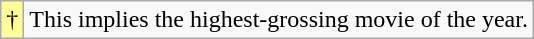<table class="wikitable">
<tr>
<td style="background-color:#FFFF99">†</td>
<td>This implies the highest-grossing movie of the year.</td>
</tr>
</table>
